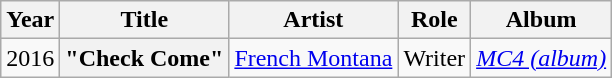<table class="wikitable plainrowheaders" style="text-align:left;">
<tr>
<th>Year</th>
<th>Title</th>
<th>Artist</th>
<th>Role</th>
<th>Album</th>
</tr>
<tr>
<td rowspan="1">2016</td>
<th scope="row">"Check Come"</th>
<td rowspan="1"><a href='#'>French Montana</a></td>
<td>Writer</td>
<td rowspan="1" style="text-align:center;"><em><a href='#'>MC4 (album)</a></em></td>
</tr>
</table>
